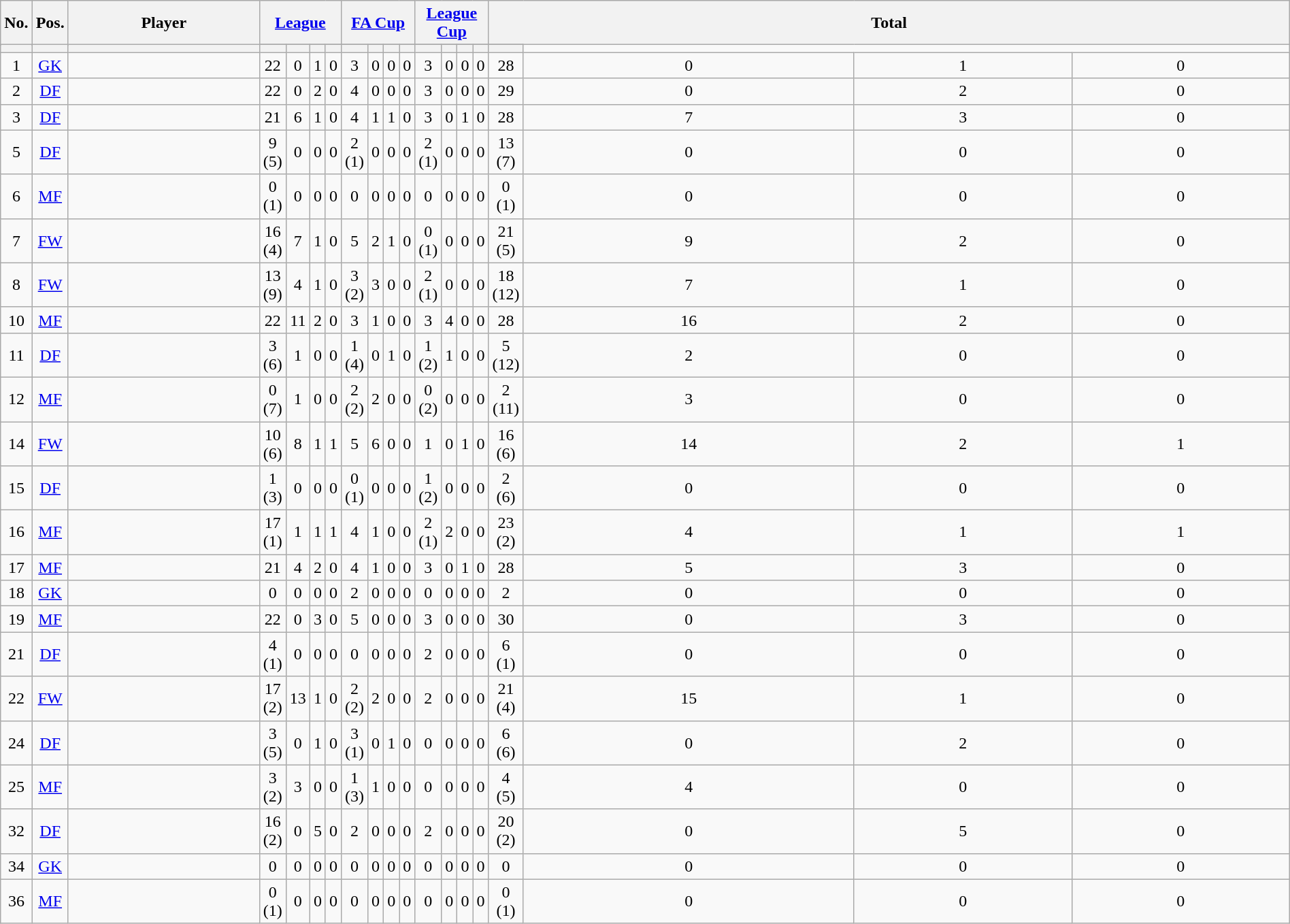<table class="wikitable sortable alternance" style="text-align:center;width:100%">
<tr>
<th rowspan="2" style="width:5px">No.</th>
<th rowspan="2" style="width:5px">Pos.</th>
<th rowspan="2" style="width:180px">Player</th>
<th colspan="4"><a href='#'>League</a></th>
<th colspan="4"><a href='#'>FA Cup</a></th>
<th colspan="4"><a href='#'>League Cup</a></th>
<th colspan="4">Total</th>
</tr>
<tr>
</tr>
<tr style="text-align:center">
<th width="4"></th>
<th width="4"></th>
<th width="4"></th>
<th width="4"></th>
<th width="4"></th>
<th width="4"></th>
<th width="4"></th>
<th width="4"></th>
<th width="4"></th>
<th width="4"></th>
<th width="4"></th>
<th width="4"></th>
<th width="4"></th>
<th width="4"></th>
<th width="4"></th>
<th width="4"></th>
</tr>
<tr>
<td>1</td>
<td><a href='#'>GK</a></td>
<td align="left"></td>
<td>22</td>
<td>0</td>
<td>1</td>
<td>0</td>
<td>3</td>
<td>0</td>
<td>0</td>
<td>0</td>
<td>3</td>
<td>0</td>
<td>0</td>
<td>0</td>
<td>28</td>
<td>0</td>
<td>1</td>
<td>0</td>
</tr>
<tr>
<td>2</td>
<td><a href='#'>DF</a></td>
<td align="left"></td>
<td>22</td>
<td>0</td>
<td>2</td>
<td>0</td>
<td>4</td>
<td>0</td>
<td>0</td>
<td>0</td>
<td>3</td>
<td>0</td>
<td>0</td>
<td>0</td>
<td>29</td>
<td>0</td>
<td>2</td>
<td>0</td>
</tr>
<tr>
<td>3</td>
<td><a href='#'>DF</a></td>
<td align="left"></td>
<td>21</td>
<td>6</td>
<td>1</td>
<td>0</td>
<td>4</td>
<td>1</td>
<td>1</td>
<td>0</td>
<td>3</td>
<td>0</td>
<td>1</td>
<td>0</td>
<td>28</td>
<td>7</td>
<td>3</td>
<td>0</td>
</tr>
<tr>
<td>5</td>
<td><a href='#'>DF</a></td>
<td align="left"></td>
<td>9 (5)</td>
<td>0</td>
<td>0</td>
<td>0</td>
<td>2 (1)</td>
<td>0</td>
<td>0</td>
<td>0</td>
<td>2 (1)</td>
<td>0</td>
<td>0</td>
<td>0</td>
<td>13 (7)</td>
<td>0</td>
<td>0</td>
<td>0</td>
</tr>
<tr>
<td>6</td>
<td><a href='#'>MF</a></td>
<td align="left"></td>
<td>0 (1)</td>
<td>0</td>
<td>0</td>
<td>0</td>
<td>0</td>
<td>0</td>
<td>0</td>
<td>0</td>
<td>0</td>
<td>0</td>
<td>0</td>
<td>0</td>
<td>0 (1)</td>
<td>0</td>
<td>0</td>
<td>0</td>
</tr>
<tr>
<td>7</td>
<td><a href='#'>FW</a></td>
<td align="left"></td>
<td>16 (4)</td>
<td>7</td>
<td>1</td>
<td>0</td>
<td>5</td>
<td>2</td>
<td>1</td>
<td>0</td>
<td>0 (1)</td>
<td>0</td>
<td>0</td>
<td>0</td>
<td>21 (5)</td>
<td>9</td>
<td>2</td>
<td>0</td>
</tr>
<tr>
<td>8</td>
<td><a href='#'>FW</a></td>
<td align="left"></td>
<td>13 (9)</td>
<td>4</td>
<td>1</td>
<td>0</td>
<td>3 (2)</td>
<td>3</td>
<td>0</td>
<td>0</td>
<td>2 (1)</td>
<td>0</td>
<td>0</td>
<td>0</td>
<td>18 (12)</td>
<td>7</td>
<td>1</td>
<td>0</td>
</tr>
<tr>
<td>10</td>
<td><a href='#'>MF</a></td>
<td align="left"></td>
<td>22</td>
<td>11</td>
<td>2</td>
<td>0</td>
<td>3</td>
<td>1</td>
<td>0</td>
<td>0</td>
<td>3</td>
<td>4</td>
<td>0</td>
<td>0</td>
<td>28</td>
<td>16</td>
<td>2</td>
<td>0</td>
</tr>
<tr>
<td>11</td>
<td><a href='#'>DF</a></td>
<td align="left"></td>
<td>3 (6)</td>
<td>1</td>
<td>0</td>
<td>0</td>
<td>1 (4)</td>
<td>0</td>
<td>1</td>
<td>0</td>
<td>1 (2)</td>
<td>1</td>
<td>0</td>
<td>0</td>
<td>5 (12)</td>
<td>2</td>
<td>0</td>
<td>0</td>
</tr>
<tr>
<td>12</td>
<td><a href='#'>MF</a></td>
<td align="left"></td>
<td>0 (7)</td>
<td>1</td>
<td>0</td>
<td>0</td>
<td>2 (2)</td>
<td>2</td>
<td>0</td>
<td>0</td>
<td>0 (2)</td>
<td>0</td>
<td>0</td>
<td>0</td>
<td>2 (11)</td>
<td>3</td>
<td>0</td>
<td>0</td>
</tr>
<tr>
<td>14</td>
<td><a href='#'>FW</a></td>
<td align="left"></td>
<td>10 (6)</td>
<td>8</td>
<td>1</td>
<td>1</td>
<td>5</td>
<td>6</td>
<td>0</td>
<td>0</td>
<td>1</td>
<td>0</td>
<td>1</td>
<td>0</td>
<td>16 (6)</td>
<td>14</td>
<td>2</td>
<td>1</td>
</tr>
<tr>
<td>15</td>
<td><a href='#'>DF</a></td>
<td align="left"></td>
<td>1 (3)</td>
<td>0</td>
<td>0</td>
<td>0</td>
<td>0 (1)</td>
<td>0</td>
<td>0</td>
<td>0</td>
<td>1 (2)</td>
<td>0</td>
<td>0</td>
<td>0</td>
<td>2 (6)</td>
<td>0</td>
<td>0</td>
<td>0</td>
</tr>
<tr>
<td>16</td>
<td><a href='#'>MF</a></td>
<td align="left"></td>
<td>17 (1)</td>
<td>1</td>
<td>1</td>
<td>1</td>
<td>4</td>
<td>1</td>
<td>0</td>
<td>0</td>
<td>2 (1)</td>
<td>2</td>
<td>0</td>
<td>0</td>
<td>23 (2)</td>
<td>4</td>
<td>1</td>
<td>1</td>
</tr>
<tr>
<td>17</td>
<td><a href='#'>MF</a></td>
<td align="left"></td>
<td>21</td>
<td>4</td>
<td>2</td>
<td>0</td>
<td>4</td>
<td>1</td>
<td>0</td>
<td>0</td>
<td>3</td>
<td>0</td>
<td>1</td>
<td>0</td>
<td>28</td>
<td>5</td>
<td>3</td>
<td>0</td>
</tr>
<tr>
<td>18</td>
<td><a href='#'>GK</a></td>
<td align="left"></td>
<td>0</td>
<td>0</td>
<td>0</td>
<td>0</td>
<td>2</td>
<td>0</td>
<td>0</td>
<td>0</td>
<td>0</td>
<td>0</td>
<td>0</td>
<td>0</td>
<td>2</td>
<td>0</td>
<td>0</td>
<td>0</td>
</tr>
<tr>
<td>19</td>
<td><a href='#'>MF</a></td>
<td align="left"></td>
<td>22</td>
<td>0</td>
<td>3</td>
<td>0</td>
<td>5</td>
<td>0</td>
<td>0</td>
<td>0</td>
<td>3</td>
<td>0</td>
<td>0</td>
<td>0</td>
<td>30</td>
<td>0</td>
<td>3</td>
<td>0</td>
</tr>
<tr>
<td>21</td>
<td><a href='#'>DF</a></td>
<td align="left"></td>
<td>4 (1)</td>
<td>0</td>
<td>0</td>
<td>0</td>
<td>0</td>
<td>0</td>
<td>0</td>
<td>0</td>
<td>2</td>
<td>0</td>
<td>0</td>
<td>0</td>
<td>6 (1)</td>
<td>0</td>
<td>0</td>
<td>0</td>
</tr>
<tr>
<td>22</td>
<td><a href='#'>FW</a></td>
<td align="left"></td>
<td>17 (2)</td>
<td>13</td>
<td>1</td>
<td>0</td>
<td>2 (2)</td>
<td>2</td>
<td>0</td>
<td>0</td>
<td>2</td>
<td>0</td>
<td>0</td>
<td>0</td>
<td>21 (4)</td>
<td>15</td>
<td>1</td>
<td>0</td>
</tr>
<tr>
<td>24</td>
<td><a href='#'>DF</a></td>
<td align="left"></td>
<td>3 (5)</td>
<td>0</td>
<td>1</td>
<td>0</td>
<td>3 (1)</td>
<td>0</td>
<td>1</td>
<td>0</td>
<td>0</td>
<td>0</td>
<td>0</td>
<td>0</td>
<td>6 (6)</td>
<td>0</td>
<td>2</td>
<td>0</td>
</tr>
<tr>
<td>25</td>
<td><a href='#'>MF</a></td>
<td align="left"></td>
<td>3 (2)</td>
<td>3</td>
<td>0</td>
<td>0</td>
<td>1 (3)</td>
<td>1</td>
<td>0</td>
<td>0</td>
<td>0</td>
<td>0</td>
<td>0</td>
<td>0</td>
<td>4 (5)</td>
<td>4</td>
<td>0</td>
<td>0</td>
</tr>
<tr>
<td>32</td>
<td><a href='#'>DF</a></td>
<td align="left"></td>
<td>16 (2)</td>
<td>0</td>
<td>5</td>
<td>0</td>
<td>2</td>
<td>0</td>
<td>0</td>
<td>0</td>
<td>2</td>
<td>0</td>
<td>0</td>
<td>0</td>
<td>20 (2)</td>
<td>0</td>
<td>5</td>
<td>0</td>
</tr>
<tr>
<td>34</td>
<td><a href='#'>GK</a></td>
<td align="left"></td>
<td>0</td>
<td>0</td>
<td>0</td>
<td>0</td>
<td>0</td>
<td>0</td>
<td>0</td>
<td>0</td>
<td>0</td>
<td>0</td>
<td>0</td>
<td>0</td>
<td>0</td>
<td>0</td>
<td>0</td>
<td>0</td>
</tr>
<tr>
<td>36</td>
<td><a href='#'>MF</a></td>
<td align="left"></td>
<td>0 (1)</td>
<td>0</td>
<td>0</td>
<td>0</td>
<td>0</td>
<td>0</td>
<td>0</td>
<td>0</td>
<td>0</td>
<td>0</td>
<td>0</td>
<td>0</td>
<td>0 (1)</td>
<td>0</td>
<td>0</td>
<td>0</td>
</tr>
</table>
